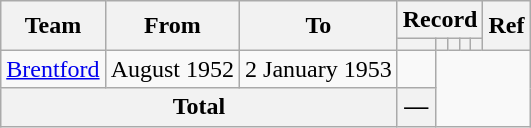<table class=wikitable style="text-align: center">
<tr>
<th rowspan=2>Team</th>
<th rowspan=2>From</th>
<th rowspan=2>To</th>
<th colspan=5>Record</th>
<th rowspan="2">Ref</th>
</tr>
<tr>
<th></th>
<th></th>
<th></th>
<th></th>
<th></th>
</tr>
<tr>
<td align=left><a href='#'>Brentford</a></td>
<td align=left>August 1952</td>
<td align=left>2 January 1953<br></td>
<td></td>
</tr>
<tr>
<th colspan=3>Total<br></th>
<th>—</th>
</tr>
</table>
